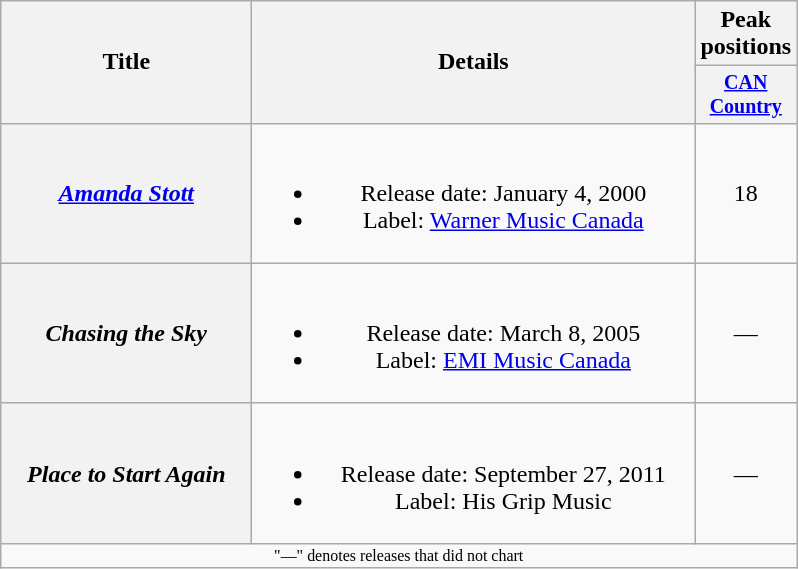<table class="wikitable plainrowheaders" style="text-align:center;">
<tr>
<th rowspan="2" style="width:10em;">Title</th>
<th rowspan="2" style="width:18em;">Details</th>
<th colspan="1">Peak positions</th>
</tr>
<tr style="font-size:smaller;">
<th style="width:4em;"><a href='#'>CAN Country</a></th>
</tr>
<tr>
<th scope="row"><em><a href='#'>Amanda Stott</a></em></th>
<td><br><ul><li>Release date: January 4, 2000</li><li>Label: <a href='#'>Warner Music Canada</a></li></ul></td>
<td>18</td>
</tr>
<tr>
<th scope="row"><em>Chasing the Sky</em></th>
<td><br><ul><li>Release date: March 8, 2005</li><li>Label: <a href='#'>EMI Music Canada</a></li></ul></td>
<td>—</td>
</tr>
<tr>
<th scope="row"><em>Place to Start Again</em></th>
<td><br><ul><li>Release date: September 27, 2011</li><li>Label: His Grip Music</li></ul></td>
<td>—</td>
</tr>
<tr>
<td colspan="3" style="font-size:8pt">"—" denotes releases that did not chart</td>
</tr>
</table>
